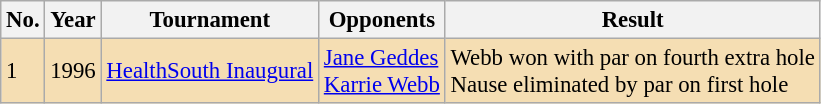<table class="wikitable" style="font-size:95%;">
<tr>
<th>No.</th>
<th>Year</th>
<th>Tournament</th>
<th>Opponents</th>
<th>Result</th>
</tr>
<tr style="background:#F5DEB3;">
<td>1</td>
<td>1996</td>
<td><a href='#'>HealthSouth Inaugural</a></td>
<td> <a href='#'>Jane Geddes</a><br> <a href='#'>Karrie Webb</a></td>
<td>Webb won with par on fourth extra hole<br>Nause eliminated by par on first hole</td>
</tr>
</table>
